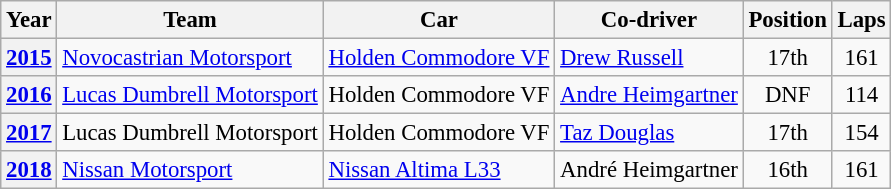<table class="wikitable" style="font-size: 95%;">
<tr>
<th>Year</th>
<th>Team</th>
<th>Car</th>
<th>Co-driver</th>
<th>Position</th>
<th>Laps</th>
</tr>
<tr>
<th><a href='#'>2015</a></th>
<td><a href='#'>Novocastrian Motorsport</a></td>
<td><a href='#'>Holden Commodore VF</a></td>
<td> <a href='#'>Drew Russell</a></td>
<td align="center">17th</td>
<td align="center">161</td>
</tr>
<tr>
<th><a href='#'>2016</a></th>
<td><a href='#'>Lucas Dumbrell Motorsport</a></td>
<td>Holden Commodore VF</td>
<td> <a href='#'>Andre Heimgartner</a></td>
<td align="center">DNF</td>
<td align="center">114</td>
</tr>
<tr>
<th><a href='#'>2017</a></th>
<td>Lucas Dumbrell Motorsport</td>
<td>Holden Commodore VF</td>
<td> <a href='#'>Taz Douglas</a></td>
<td align="center">17th</td>
<td align="center">154</td>
</tr>
<tr>
<th><a href='#'>2018</a></th>
<td><a href='#'>Nissan Motorsport</a></td>
<td><a href='#'>Nissan Altima L33</a></td>
<td> André Heimgartner</td>
<td align="center">16th</td>
<td align="center">161</td>
</tr>
</table>
